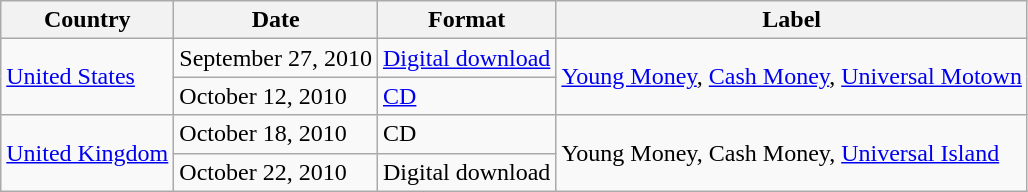<table class="wikitable">
<tr>
<th>Country</th>
<th>Date</th>
<th>Format</th>
<th>Label</th>
</tr>
<tr>
<td rowspan="2"><a href='#'>United States</a></td>
<td>September 27, 2010</td>
<td><a href='#'>Digital download</a></td>
<td rowspan="2"><a href='#'>Young Money</a>, <a href='#'>Cash Money</a>, <a href='#'>Universal Motown</a></td>
</tr>
<tr>
<td>October 12, 2010</td>
<td><a href='#'>CD</a></td>
</tr>
<tr>
<td rowspan="2"><a href='#'>United Kingdom</a></td>
<td>October 18, 2010</td>
<td>CD</td>
<td rowspan="2">Young Money, Cash Money, <a href='#'>Universal Island</a></td>
</tr>
<tr>
<td>October 22, 2010</td>
<td>Digital download</td>
</tr>
</table>
